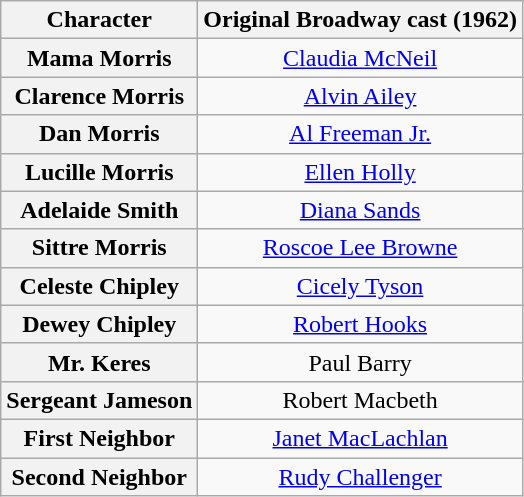<table class=wikitable>
<tr>
<th scope=col>Character</th>
<th scope=col class=unsortable>Original Broadway cast (1962)</th>
</tr>
<tr>
<th scope=row>Mama Morris</th>
<td align=center colspan=1><a href='#'>Claudia McNeil</a></td>
</tr>
<tr>
<th scope=row>Clarence Morris</th>
<td align=center colspan=1><a href='#'>Alvin Ailey</a></td>
</tr>
<tr>
<th scope=row>Dan Morris</th>
<td align=center colspan=1><a href='#'>Al Freeman Jr.</a></td>
</tr>
<tr>
<th scope=row>Lucille Morris</th>
<td align=center colspan=1><a href='#'>Ellen Holly</a></td>
</tr>
<tr>
<th scope=row>Adelaide Smith</th>
<td align=center colspan=1><a href='#'>Diana Sands</a></td>
</tr>
<tr>
<th scope=row>Sittre Morris</th>
<td align=center colspan=1><a href='#'>Roscoe Lee Browne</a></td>
</tr>
<tr>
<th scope=row>Celeste Chipley</th>
<td align=center colspan=1><a href='#'>Cicely Tyson</a></td>
</tr>
<tr>
<th scope=row>Dewey Chipley</th>
<td align=center colspan=1><a href='#'>Robert Hooks</a></td>
</tr>
<tr>
<th scope=row>Mr. Keres</th>
<td align=center colspan=1>Paul Barry</td>
</tr>
<tr>
<th scope=row>Sergeant Jameson</th>
<td align=center colspan=1>Robert Macbeth</td>
</tr>
<tr>
<th scope=row>First Neighbor</th>
<td align=center colspan=1><a href='#'>Janet MacLachlan</a></td>
</tr>
<tr>
<th scope=row>Second Neighbor</th>
<td align=center colspan=1><a href='#'>Rudy Challenger</a></td>
</tr>
</table>
